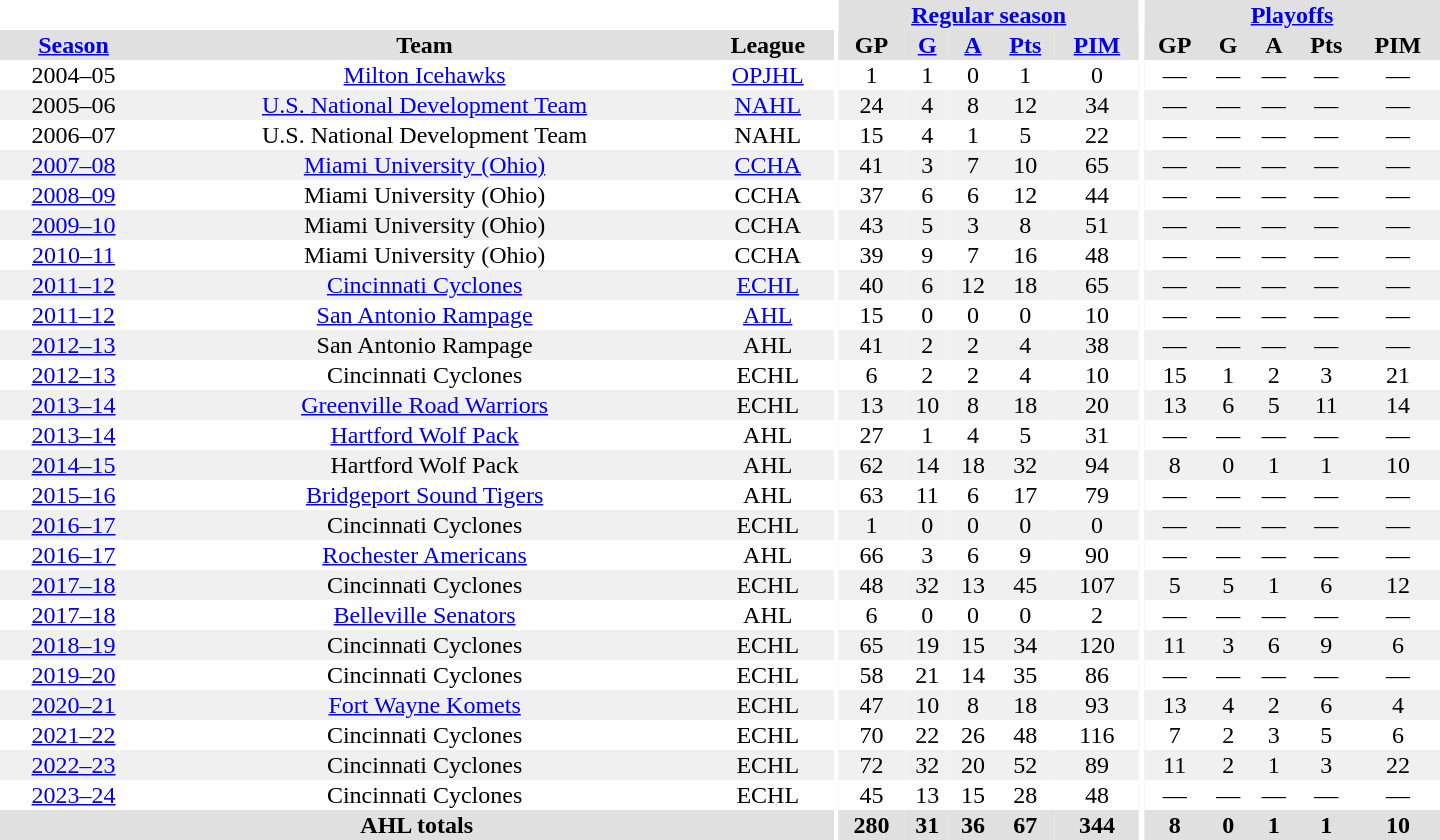<table border="0" cellpadding="1" cellspacing="0" style="text-align:center; width:60em">
<tr bgcolor="#e0e0e0">
<th colspan="3" bgcolor="#ffffff"></th>
<th rowspan="99" bgcolor="#ffffff"></th>
<th colspan="5"><a href='#'>Regular season</a></th>
<th rowspan="99" bgcolor="#ffffff"></th>
<th colspan="5"><a href='#'>Playoffs</a></th>
</tr>
<tr bgcolor="#e0e0e0">
<th><a href='#'>Season</a></th>
<th>Team</th>
<th>League</th>
<th>GP</th>
<th><a href='#'>G</a></th>
<th><a href='#'>A</a></th>
<th><a href='#'>Pts</a></th>
<th><a href='#'>PIM</a></th>
<th>GP</th>
<th>G</th>
<th>A</th>
<th>Pts</th>
<th>PIM</th>
</tr>
<tr>
<td>2004–05</td>
<td><a href='#'>Milton Icehawks</a></td>
<td><a href='#'>OPJHL</a></td>
<td>1</td>
<td>1</td>
<td>0</td>
<td>1</td>
<td>0</td>
<td>—</td>
<td>—</td>
<td>—</td>
<td>—</td>
<td>—</td>
</tr>
<tr bgcolor="#f0f0f0">
<td>2005–06</td>
<td><a href='#'>U.S. National Development Team</a></td>
<td><a href='#'>NAHL</a></td>
<td>24</td>
<td>4</td>
<td>8</td>
<td>12</td>
<td>34</td>
<td>—</td>
<td>—</td>
<td>—</td>
<td>—</td>
<td>—</td>
</tr>
<tr>
<td>2006–07</td>
<td>U.S. National Development Team</td>
<td>NAHL</td>
<td>15</td>
<td>4</td>
<td>1</td>
<td>5</td>
<td>22</td>
<td>—</td>
<td>—</td>
<td>—</td>
<td>—</td>
<td>—</td>
</tr>
<tr bgcolor="#f0f0f0">
<td><a href='#'>2007–08</a></td>
<td><a href='#'>Miami University (Ohio)</a></td>
<td><a href='#'>CCHA</a></td>
<td>41</td>
<td>3</td>
<td>7</td>
<td>10</td>
<td>65</td>
<td>—</td>
<td>—</td>
<td>—</td>
<td>—</td>
<td>—</td>
</tr>
<tr>
<td><a href='#'>2008–09</a></td>
<td>Miami University (Ohio)</td>
<td>CCHA</td>
<td>37</td>
<td>6</td>
<td>6</td>
<td>12</td>
<td>44</td>
<td>—</td>
<td>—</td>
<td>—</td>
<td>—</td>
<td>—</td>
</tr>
<tr bgcolor="#f0f0f0">
<td><a href='#'>2009–10</a></td>
<td>Miami University (Ohio)</td>
<td>CCHA</td>
<td>43</td>
<td>5</td>
<td>3</td>
<td>8</td>
<td>51</td>
<td>—</td>
<td>—</td>
<td>—</td>
<td>—</td>
<td>—</td>
</tr>
<tr>
<td><a href='#'>2010–11</a></td>
<td>Miami University (Ohio)</td>
<td>CCHA</td>
<td>39</td>
<td>9</td>
<td>7</td>
<td>16</td>
<td>48</td>
<td>—</td>
<td>—</td>
<td>—</td>
<td>—</td>
<td>—</td>
</tr>
<tr bgcolor="#f0f0f0">
<td><a href='#'>2011–12</a></td>
<td><a href='#'>Cincinnati Cyclones</a></td>
<td><a href='#'>ECHL</a></td>
<td>40</td>
<td>6</td>
<td>12</td>
<td>18</td>
<td>65</td>
<td>—</td>
<td>—</td>
<td>—</td>
<td>—</td>
<td>—</td>
</tr>
<tr>
<td><a href='#'>2011–12</a></td>
<td><a href='#'>San Antonio Rampage</a></td>
<td><a href='#'>AHL</a></td>
<td>15</td>
<td>0</td>
<td>0</td>
<td>0</td>
<td>10</td>
<td>—</td>
<td>—</td>
<td>—</td>
<td>—</td>
<td>—</td>
</tr>
<tr bgcolor="#f0f0f0">
<td><a href='#'>2012–13</a></td>
<td>San Antonio Rampage</td>
<td>AHL</td>
<td>41</td>
<td>2</td>
<td>2</td>
<td>4</td>
<td>38</td>
<td>—</td>
<td>—</td>
<td>—</td>
<td>—</td>
<td>—</td>
</tr>
<tr>
<td><a href='#'>2012–13</a></td>
<td>Cincinnati Cyclones</td>
<td>ECHL</td>
<td>6</td>
<td>2</td>
<td>2</td>
<td>4</td>
<td>10</td>
<td>15</td>
<td>1</td>
<td>2</td>
<td>3</td>
<td>21</td>
</tr>
<tr bgcolor="#f0f0f0">
<td><a href='#'>2013–14</a></td>
<td><a href='#'>Greenville Road Warriors</a></td>
<td>ECHL</td>
<td>13</td>
<td>10</td>
<td>8</td>
<td>18</td>
<td>20</td>
<td>13</td>
<td>6</td>
<td>5</td>
<td>11</td>
<td>14</td>
</tr>
<tr>
<td><a href='#'>2013–14</a></td>
<td><a href='#'>Hartford Wolf Pack</a></td>
<td>AHL</td>
<td>27</td>
<td>1</td>
<td>4</td>
<td>5</td>
<td>31</td>
<td>—</td>
<td>—</td>
<td>—</td>
<td>—</td>
<td>—</td>
</tr>
<tr bgcolor="#f0f0f0">
<td><a href='#'>2014–15</a></td>
<td>Hartford Wolf Pack</td>
<td>AHL</td>
<td>62</td>
<td>14</td>
<td>18</td>
<td>32</td>
<td>94</td>
<td>8</td>
<td>0</td>
<td>1</td>
<td>1</td>
<td>10</td>
</tr>
<tr>
<td><a href='#'>2015–16</a></td>
<td><a href='#'>Bridgeport Sound Tigers</a></td>
<td>AHL</td>
<td>63</td>
<td>11</td>
<td>6</td>
<td>17</td>
<td>79</td>
<td>—</td>
<td>—</td>
<td>—</td>
<td>—</td>
<td>—</td>
</tr>
<tr bgcolor="#f0f0f0">
<td><a href='#'>2016–17</a></td>
<td>Cincinnati Cyclones</td>
<td>ECHL</td>
<td>1</td>
<td>0</td>
<td>0</td>
<td>0</td>
<td>0</td>
<td>—</td>
<td>—</td>
<td>—</td>
<td>—</td>
<td>—</td>
</tr>
<tr>
<td><a href='#'>2016–17</a></td>
<td><a href='#'>Rochester Americans</a></td>
<td>AHL</td>
<td>66</td>
<td>3</td>
<td>6</td>
<td>9</td>
<td>90</td>
<td>—</td>
<td>—</td>
<td>—</td>
<td>—</td>
<td>—</td>
</tr>
<tr bgcolor="#f0f0f0">
<td><a href='#'>2017–18</a></td>
<td>Cincinnati Cyclones</td>
<td>ECHL</td>
<td>48</td>
<td>32</td>
<td>13</td>
<td>45</td>
<td>107</td>
<td>5</td>
<td>5</td>
<td>1</td>
<td>6</td>
<td>12</td>
</tr>
<tr>
<td><a href='#'>2017–18</a></td>
<td><a href='#'>Belleville Senators</a></td>
<td>AHL</td>
<td>6</td>
<td>0</td>
<td>0</td>
<td>0</td>
<td>2</td>
<td>—</td>
<td>—</td>
<td>—</td>
<td>—</td>
<td>—</td>
</tr>
<tr bgcolor="#f0f0f0">
<td><a href='#'>2018–19</a></td>
<td>Cincinnati Cyclones</td>
<td>ECHL</td>
<td>65</td>
<td>19</td>
<td>15</td>
<td>34</td>
<td>120</td>
<td>11</td>
<td>3</td>
<td>6</td>
<td>9</td>
<td>6</td>
</tr>
<tr>
<td><a href='#'>2019–20</a></td>
<td>Cincinnati Cyclones</td>
<td>ECHL</td>
<td>58</td>
<td>21</td>
<td>14</td>
<td>35</td>
<td>86</td>
<td>—</td>
<td>—</td>
<td>—</td>
<td>—</td>
<td>—</td>
</tr>
<tr bgcolor="#f0f0f0">
<td><a href='#'>2020–21</a></td>
<td><a href='#'>Fort Wayne Komets</a></td>
<td>ECHL</td>
<td>47</td>
<td>10</td>
<td>8</td>
<td>18</td>
<td>93</td>
<td>13</td>
<td>4</td>
<td>2</td>
<td>6</td>
<td>4</td>
</tr>
<tr>
<td><a href='#'>2021–22</a></td>
<td>Cincinnati Cyclones</td>
<td>ECHL</td>
<td>70</td>
<td>22</td>
<td>26</td>
<td>48</td>
<td>116</td>
<td>7</td>
<td>2</td>
<td>3</td>
<td>5</td>
<td>6</td>
</tr>
<tr bgcolor="f0f0f0">
<td><a href='#'>2022–23</a></td>
<td>Cincinnati Cyclones</td>
<td>ECHL</td>
<td>72</td>
<td>32</td>
<td>20</td>
<td>52</td>
<td>89</td>
<td>11</td>
<td>2</td>
<td>1</td>
<td>3</td>
<td>22</td>
</tr>
<tr>
<td><a href='#'>2023–24</a></td>
<td>Cincinnati Cyclones</td>
<td>ECHL</td>
<td>45</td>
<td>13</td>
<td>15</td>
<td>28</td>
<td>48</td>
<td>—</td>
<td>—</td>
<td>—</td>
<td>—</td>
<td>—</td>
</tr>
<tr bgcolor="#e0e0e0">
<th colspan="3">AHL totals</th>
<th>280</th>
<th>31</th>
<th>36</th>
<th>67</th>
<th>344</th>
<th>8</th>
<th>0</th>
<th>1</th>
<th>1</th>
<th>10</th>
</tr>
</table>
